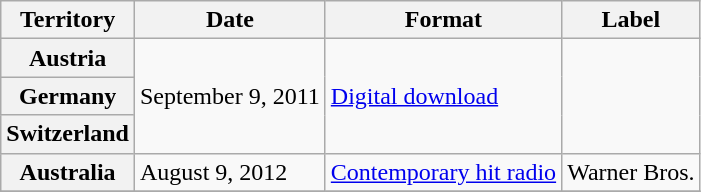<table class="wikitable plainrowheaders">
<tr>
<th scope="col">Territory</th>
<th scope="col">Date</th>
<th scope="col">Format</th>
<th scope="col">Label</th>
</tr>
<tr>
<th scope="row">Austria</th>
<td rowspan="3">September 9, 2011</td>
<td rowspan="3"><a href='#'>Digital download</a></td>
<td rowspan="3"></td>
</tr>
<tr>
<th scope="row">Germany</th>
</tr>
<tr>
<th scope="row">Switzerland</th>
</tr>
<tr>
<th scope="row">Australia</th>
<td>August 9, 2012</td>
<td><a href='#'>Contemporary hit radio</a></td>
<td>Warner Bros.</td>
</tr>
<tr>
</tr>
</table>
